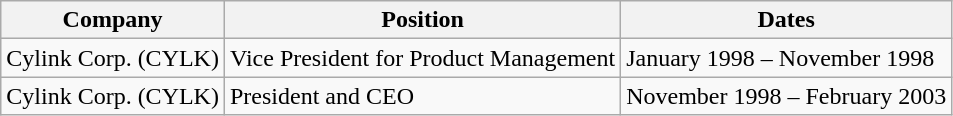<table class="wikitable">
<tr>
<th>Company</th>
<th>Position</th>
<th>Dates</th>
</tr>
<tr>
<td>Cylink Corp. (CYLK)</td>
<td>Vice President for Product Management</td>
<td>January 1998 – November 1998</td>
</tr>
<tr>
<td>Cylink Corp. (CYLK)</td>
<td>President and CEO</td>
<td>November 1998 – February 2003</td>
</tr>
</table>
